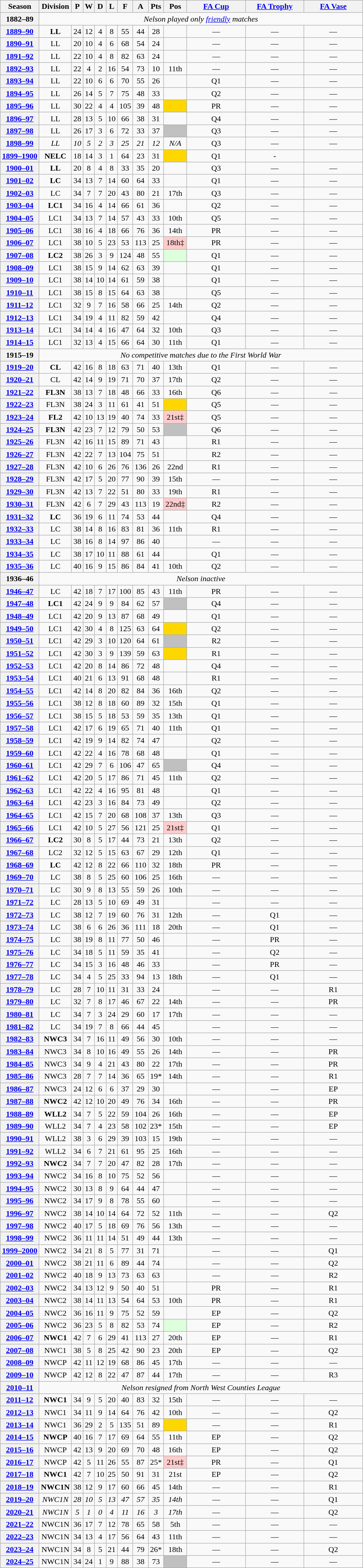<table class="wikitable sortable" style="text-align: center">
<tr>
<th rowspan=1>Season</th>
<th>Division</th>
<th>P</th>
<th>W</th>
<th>D</th>
<th>L</th>
<th>F</th>
<th>A</th>
<th>Pts</th>
<th>Pos</th>
<th rowspan=1 style="width:7em"><a href='#'>FA Cup</a></th>
<th rowspan=1 style="width:7em"><a href='#'>FA Trophy</a></th>
<th rowspan=1 style="width:7em"><a href='#'>FA Vase</a></th>
</tr>
<tr>
<th>1882–89</th>
<td colspan=13><em>Nelson played only <a href='#'>friendly</a> matches</em></td>
</tr>
<tr>
<th><a href='#'>1889–90</a></th>
<td><strong>LL</strong></td>
<td>24</td>
<td>12</td>
<td>4</td>
<td>8</td>
<td>55</td>
<td>44</td>
<td>28</td>
<td></td>
<td>—</td>
<td>—</td>
<td>—</td>
</tr>
<tr>
<th><a href='#'>1890–91</a></th>
<td>LL</td>
<td>20</td>
<td>10</td>
<td>4</td>
<td>6</td>
<td>68</td>
<td>54</td>
<td>24</td>
<td></td>
<td>—</td>
<td>—</td>
<td>—</td>
</tr>
<tr>
<th><a href='#'>1891–92</a></th>
<td>LL</td>
<td>22</td>
<td>10</td>
<td>4</td>
<td>8</td>
<td>82</td>
<td>63</td>
<td>24</td>
<td></td>
<td>—</td>
<td>—</td>
<td>—</td>
</tr>
<tr>
<th><a href='#'>1892–93</a></th>
<td>LL</td>
<td>22</td>
<td>4</td>
<td>2</td>
<td>16</td>
<td>54</td>
<td>73</td>
<td>10</td>
<td>11th</td>
<td>—</td>
<td>—</td>
<td>—</td>
</tr>
<tr>
<th><a href='#'>1893–94</a></th>
<td>LL</td>
<td>22</td>
<td>10</td>
<td>6</td>
<td>6</td>
<td>70</td>
<td>55</td>
<td>26</td>
<td></td>
<td>Q1</td>
<td>—</td>
<td>—</td>
</tr>
<tr>
<th><a href='#'>1894–95</a></th>
<td>LL</td>
<td>26</td>
<td>14</td>
<td>5</td>
<td>7</td>
<td>75</td>
<td>48</td>
<td>33</td>
<td></td>
<td>Q2</td>
<td>—</td>
<td>—</td>
</tr>
<tr>
<th><a href='#'>1895–96</a></th>
<td>LL</td>
<td>30</td>
<td>22</td>
<td>4</td>
<td>4</td>
<td>105</td>
<td>39</td>
<td>48</td>
<td bgcolor=gold></td>
<td>PR</td>
<td>—</td>
<td>—</td>
</tr>
<tr>
<th><a href='#'>1896–97</a></th>
<td>LL</td>
<td>28</td>
<td>13</td>
<td>5</td>
<td>10</td>
<td>66</td>
<td>38</td>
<td>31</td>
<td></td>
<td>Q4</td>
<td>—</td>
<td>—</td>
</tr>
<tr>
<th><a href='#'>1897–98</a></th>
<td>LL</td>
<td>26</td>
<td>17</td>
<td>3</td>
<td>6</td>
<td>72</td>
<td>33</td>
<td>37</td>
<td bgcolor=silver></td>
<td>Q3</td>
<td>—</td>
<td>—</td>
</tr>
<tr>
<th><a href='#'>1898–99</a></th>
<td><em>LL</em></td>
<td><em>10</em></td>
<td><em>5</em></td>
<td><em>2</em></td>
<td><em>3</em></td>
<td><em>25</em></td>
<td><em>21</em></td>
<td><em>12</em></td>
<td><em>N/A</em></td>
<td>Q3</td>
<td>—</td>
<td>—</td>
</tr>
<tr>
<th><a href='#'>1899–1900</a></th>
<td><strong>NELC</strong></td>
<td>18</td>
<td>14</td>
<td>3</td>
<td>1</td>
<td>64</td>
<td>23</td>
<td>31</td>
<td bgcolor=gold></td>
<td>Q1</td>
<td>-</td>
<td -></td>
</tr>
<tr>
<th><a href='#'>1900–01</a></th>
<td><strong>LL</strong></td>
<td>20</td>
<td>8</td>
<td>4</td>
<td>8</td>
<td>33</td>
<td>35</td>
<td>20</td>
<td></td>
<td>Q3</td>
<td>—</td>
<td>—</td>
</tr>
<tr>
<th><a href='#'>1901–02</a></th>
<td><strong>LC</strong></td>
<td>34</td>
<td>13</td>
<td>7</td>
<td>14</td>
<td>60</td>
<td>64</td>
<td>33</td>
<td></td>
<td>Q1</td>
<td>—</td>
<td>—</td>
</tr>
<tr>
<th><a href='#'>1902–03</a></th>
<td>LC</td>
<td>34</td>
<td>7</td>
<td>7</td>
<td>20</td>
<td>43</td>
<td>80</td>
<td>21</td>
<td>17th</td>
<td>Q3</td>
<td>—</td>
<td>—</td>
</tr>
<tr>
<th><a href='#'>1903–04</a></th>
<td><strong>LC1</strong></td>
<td>34</td>
<td>16</td>
<td>4</td>
<td>14</td>
<td>66</td>
<td>61</td>
<td>36</td>
<td></td>
<td>Q2</td>
<td>—</td>
<td>—</td>
</tr>
<tr>
<th><a href='#'>1904–05</a></th>
<td>LC1</td>
<td>34</td>
<td>13</td>
<td>7</td>
<td>14</td>
<td>57</td>
<td>43</td>
<td>33</td>
<td>10th</td>
<td>Q5</td>
<td>—</td>
<td>—</td>
</tr>
<tr>
<th><a href='#'>1905–06</a></th>
<td>LC1</td>
<td>38</td>
<td>16</td>
<td>4</td>
<td>18</td>
<td>66</td>
<td>76</td>
<td>36</td>
<td>14th</td>
<td>PR</td>
<td>—</td>
<td>—</td>
</tr>
<tr>
<th><a href='#'>1906–07</a></th>
<td>LC1</td>
<td>38</td>
<td>10</td>
<td>5</td>
<td>23</td>
<td>53</td>
<td>113</td>
<td>25</td>
<td bgcolor="#ffcccc">18th‡</td>
<td>PR</td>
<td>—</td>
<td>—</td>
</tr>
<tr>
<th><a href='#'>1907–08</a></th>
<td><strong>LC2</strong></td>
<td>38</td>
<td>26</td>
<td>3</td>
<td>9</td>
<td>124</td>
<td>48</td>
<td>55</td>
<td bgcolor="#ddffdd"></td>
<td>Q1</td>
<td>—</td>
<td>—</td>
</tr>
<tr>
<th><a href='#'>1908–09</a></th>
<td>LC1</td>
<td>38</td>
<td>15</td>
<td>9</td>
<td>14</td>
<td>62</td>
<td>63</td>
<td>39</td>
<td></td>
<td>Q1</td>
<td>—</td>
<td>—</td>
</tr>
<tr>
<th><a href='#'>1909–10</a></th>
<td>LC1</td>
<td>38</td>
<td>14</td>
<td>10</td>
<td>14</td>
<td>61</td>
<td>59</td>
<td>38</td>
<td></td>
<td>Q1</td>
<td>—</td>
<td>—</td>
</tr>
<tr>
<th><a href='#'>1910–11</a></th>
<td>LC1</td>
<td>38</td>
<td>15</td>
<td>8</td>
<td>15</td>
<td>64</td>
<td>63</td>
<td>38</td>
<td></td>
<td>Q5</td>
<td>—</td>
<td>—</td>
</tr>
<tr>
<th><a href='#'>1911–12</a></th>
<td>LC1</td>
<td>32</td>
<td>9</td>
<td>7</td>
<td>16</td>
<td>58</td>
<td>66</td>
<td>25</td>
<td>14th</td>
<td>Q2</td>
<td>—</td>
<td>—</td>
</tr>
<tr>
<th><a href='#'>1912–13</a></th>
<td>LC1</td>
<td>34</td>
<td>19</td>
<td>4</td>
<td>11</td>
<td>82</td>
<td>59</td>
<td>42</td>
<td></td>
<td>Q4</td>
<td>—</td>
<td>—</td>
</tr>
<tr>
<th><a href='#'>1913–14</a></th>
<td>LC1</td>
<td>34</td>
<td>14</td>
<td>4</td>
<td>16</td>
<td>47</td>
<td>64</td>
<td>32</td>
<td>10th</td>
<td>Q3</td>
<td>—</td>
<td>—</td>
</tr>
<tr>
<th><a href='#'>1914–15</a></th>
<td>LC1</td>
<td>32</td>
<td>13</td>
<td>4</td>
<td>15</td>
<td>66</td>
<td>64</td>
<td>30</td>
<td>11th</td>
<td>Q1</td>
<td>—</td>
<td>—</td>
</tr>
<tr>
<th>1915–19</th>
<td colspan=13><em>No competitive matches due to the First World War</em></td>
</tr>
<tr>
<th><a href='#'>1919–20</a></th>
<td><strong>CL</strong></td>
<td>42</td>
<td>16</td>
<td>8</td>
<td>18</td>
<td>63</td>
<td>71</td>
<td>40</td>
<td>13th</td>
<td>Q1</td>
<td>—</td>
<td>—</td>
</tr>
<tr>
<th><a href='#'>1920–21</a></th>
<td>CL</td>
<td>42</td>
<td>14</td>
<td>9</td>
<td>19</td>
<td>71</td>
<td>70</td>
<td>37</td>
<td>17th</td>
<td>Q2</td>
<td>—</td>
<td>—</td>
</tr>
<tr>
<th><a href='#'>1921–22</a></th>
<td><strong>FL3N</strong></td>
<td>38</td>
<td>13</td>
<td>7</td>
<td>18</td>
<td>48</td>
<td>66</td>
<td>33</td>
<td>16th</td>
<td>Q6</td>
<td>—</td>
<td>—</td>
</tr>
<tr>
<th><a href='#'>1922–23</a></th>
<td>FL3N</td>
<td>38</td>
<td>24</td>
<td>3</td>
<td>11</td>
<td>61</td>
<td>41</td>
<td>51</td>
<td bgcolor=gold></td>
<td>Q5</td>
<td>—</td>
<td>—</td>
</tr>
<tr>
<th><a href='#'>1923–24</a></th>
<td><strong>FL2</strong></td>
<td>42</td>
<td>10</td>
<td>13</td>
<td>19</td>
<td>40</td>
<td>74</td>
<td>33</td>
<td bgcolor="#ffcccc">21st‡</td>
<td>Q5</td>
<td>—</td>
<td>—</td>
</tr>
<tr>
<th><a href='#'>1924–25</a></th>
<td><strong>FL3N</strong></td>
<td>42</td>
<td>23</td>
<td>7</td>
<td>12</td>
<td>79</td>
<td>50</td>
<td>53</td>
<td bgcolor=silver></td>
<td>Q6</td>
<td>—</td>
<td>—</td>
</tr>
<tr>
<th><a href='#'>1925–26</a></th>
<td>FL3N</td>
<td>42</td>
<td>16</td>
<td>11</td>
<td>15</td>
<td>89</td>
<td>71</td>
<td>43</td>
<td></td>
<td>R1</td>
<td>—</td>
<td>—</td>
</tr>
<tr>
<th><a href='#'>1926–27</a></th>
<td>FL3N</td>
<td>42</td>
<td>22</td>
<td>7</td>
<td>13</td>
<td>104</td>
<td>75</td>
<td>51</td>
<td></td>
<td>R2</td>
<td>—</td>
<td>—</td>
</tr>
<tr>
<th><a href='#'>1927–28</a></th>
<td>FL3N</td>
<td>42</td>
<td>10</td>
<td>6</td>
<td>26</td>
<td>76</td>
<td>136</td>
<td>26</td>
<td>22nd</td>
<td>R1</td>
<td>—</td>
<td>—</td>
</tr>
<tr>
<th><a href='#'>1928–29</a></th>
<td>FL3N</td>
<td>42</td>
<td>17</td>
<td>5</td>
<td>20</td>
<td>77</td>
<td>90</td>
<td>39</td>
<td>15th</td>
<td>—</td>
<td>—</td>
<td>—</td>
</tr>
<tr>
<th><a href='#'>1929–30</a></th>
<td>FL3N</td>
<td>42</td>
<td>13</td>
<td>7</td>
<td>22</td>
<td>51</td>
<td>80</td>
<td>33</td>
<td>19th</td>
<td>R1</td>
<td>—</td>
<td>—</td>
</tr>
<tr>
<th><a href='#'>1930–31</a></th>
<td>FL3N</td>
<td>42</td>
<td>6</td>
<td>7</td>
<td>29</td>
<td>43</td>
<td>113</td>
<td>19</td>
<td bgcolor="#ffcccc">22nd‡</td>
<td>R2</td>
<td>—</td>
<td>—</td>
</tr>
<tr>
<th><a href='#'>1931–32</a></th>
<td><strong>LC</strong></td>
<td>36</td>
<td>19</td>
<td>6</td>
<td>11</td>
<td>74</td>
<td>53</td>
<td>44</td>
<td></td>
<td>Q4</td>
<td>—</td>
<td>—</td>
</tr>
<tr>
<th><a href='#'>1932–33</a></th>
<td>LC</td>
<td>38</td>
<td>14</td>
<td>8</td>
<td>16</td>
<td>83</td>
<td>81</td>
<td>36</td>
<td>11th</td>
<td>R1</td>
<td>—</td>
<td>—</td>
</tr>
<tr>
<th><a href='#'>1933–34</a></th>
<td>LC</td>
<td>38</td>
<td>16</td>
<td>8</td>
<td>14</td>
<td>97</td>
<td>86</td>
<td>40</td>
<td></td>
<td>—</td>
<td>—</td>
<td>—</td>
</tr>
<tr>
<th><a href='#'>1934–35</a></th>
<td>LC</td>
<td>38</td>
<td>17</td>
<td>10</td>
<td>11</td>
<td>88</td>
<td>61</td>
<td>44</td>
<td></td>
<td>Q1</td>
<td>—</td>
<td>—</td>
</tr>
<tr>
<th><a href='#'>1935–36</a></th>
<td>LC</td>
<td>40</td>
<td>16</td>
<td>9</td>
<td>15</td>
<td>86</td>
<td>84</td>
<td>41</td>
<td>10th</td>
<td>Q2</td>
<td>—</td>
<td>—</td>
</tr>
<tr>
<th>1936–46</th>
<td colspan="13"><em>Nelson inactive</em></td>
</tr>
<tr>
<th><a href='#'>1946–47</a></th>
<td>LC</td>
<td>42</td>
<td>18</td>
<td>7</td>
<td>17</td>
<td>100</td>
<td>85</td>
<td>43</td>
<td>11th</td>
<td>PR</td>
<td>—</td>
<td>—</td>
</tr>
<tr>
<th><a href='#'>1947–48</a></th>
<td><strong>LC1</strong></td>
<td>42</td>
<td>24</td>
<td>9</td>
<td>9</td>
<td>84</td>
<td>62</td>
<td>57</td>
<td bgcolor=silver></td>
<td>Q4</td>
<td>—</td>
<td>—</td>
</tr>
<tr>
<th><a href='#'>1948–49</a></th>
<td>LC1</td>
<td>42</td>
<td>20</td>
<td>9</td>
<td>13</td>
<td>87</td>
<td>68</td>
<td>49</td>
<td></td>
<td>Q1</td>
<td>—</td>
<td>—</td>
</tr>
<tr>
<th><a href='#'>1949–50</a></th>
<td>LC1</td>
<td>42</td>
<td>30</td>
<td>4</td>
<td>8</td>
<td>125</td>
<td>63</td>
<td>64</td>
<td bgcolor=gold></td>
<td>Q2</td>
<td>—</td>
<td>—</td>
</tr>
<tr>
<th><a href='#'>1950–51</a></th>
<td>LC1</td>
<td>42</td>
<td>29</td>
<td>3</td>
<td>10</td>
<td>120</td>
<td>64</td>
<td>61</td>
<td bgcolor=silver></td>
<td>R2</td>
<td>—</td>
<td>—</td>
</tr>
<tr>
<th><a href='#'>1951–52</a></th>
<td>LC1</td>
<td>42</td>
<td>30</td>
<td>3</td>
<td>9</td>
<td>139</td>
<td>59</td>
<td>63</td>
<td bgcolor=gold></td>
<td>R1</td>
<td>—</td>
<td>—</td>
</tr>
<tr>
<th><a href='#'>1952–53</a></th>
<td>LC1</td>
<td>42</td>
<td>20</td>
<td>8</td>
<td>14</td>
<td>86</td>
<td>72</td>
<td>48</td>
<td></td>
<td>Q4</td>
<td>—</td>
<td>—</td>
</tr>
<tr>
<th><a href='#'>1953–54</a></th>
<td>LC1</td>
<td>40</td>
<td>21</td>
<td>6</td>
<td>13</td>
<td>91</td>
<td>68</td>
<td>48</td>
<td></td>
<td>R1</td>
<td>—</td>
<td>—</td>
</tr>
<tr>
<th><a href='#'>1954–55</a></th>
<td>LC1</td>
<td>42</td>
<td>14</td>
<td>8</td>
<td>20</td>
<td>82</td>
<td>84</td>
<td>36</td>
<td>16th</td>
<td>Q2</td>
<td>—</td>
<td>—</td>
</tr>
<tr>
<th><a href='#'>1955–56</a></th>
<td>LC1</td>
<td>38</td>
<td>12</td>
<td>8</td>
<td>18</td>
<td>60</td>
<td>89</td>
<td>32</td>
<td>15th</td>
<td>Q1</td>
<td>—</td>
<td>—</td>
</tr>
<tr>
<th><a href='#'>1956–57</a></th>
<td>LC1</td>
<td>38</td>
<td>15</td>
<td>5</td>
<td>18</td>
<td>53</td>
<td>59</td>
<td>35</td>
<td>13th</td>
<td>Q1</td>
<td>—</td>
<td>—</td>
</tr>
<tr>
<th><a href='#'>1957–58</a></th>
<td>LC1</td>
<td>42</td>
<td>17</td>
<td>6</td>
<td>19</td>
<td>65</td>
<td>71</td>
<td>40</td>
<td>11th</td>
<td>Q1</td>
<td>—</td>
<td>—</td>
</tr>
<tr>
<th><a href='#'>1958–59</a></th>
<td>LC1</td>
<td>42</td>
<td>19</td>
<td>9</td>
<td>14</td>
<td>82</td>
<td>74</td>
<td>47</td>
<td></td>
<td>Q2</td>
<td>—</td>
<td>—</td>
</tr>
<tr>
<th><a href='#'>1959–60</a></th>
<td>LC1</td>
<td>42</td>
<td>22</td>
<td>4</td>
<td>16</td>
<td>78</td>
<td>68</td>
<td>48</td>
<td></td>
<td>Q1</td>
<td>—</td>
<td>—</td>
</tr>
<tr>
<th><a href='#'>1960–61</a></th>
<td>LC1</td>
<td>42</td>
<td>29</td>
<td>7</td>
<td>6</td>
<td>106</td>
<td>47</td>
<td>65</td>
<td bgcolor=silver></td>
<td>Q4</td>
<td>—</td>
<td>—</td>
</tr>
<tr>
<th><a href='#'>1961–62</a></th>
<td>LC1</td>
<td>42</td>
<td>20</td>
<td>5</td>
<td>17</td>
<td>86</td>
<td>71</td>
<td>45</td>
<td>11th</td>
<td>Q2</td>
<td>—</td>
<td>—</td>
</tr>
<tr>
<th><a href='#'>1962–63</a></th>
<td>LC1</td>
<td>42</td>
<td>22</td>
<td>4</td>
<td>16</td>
<td>95</td>
<td>81</td>
<td>48</td>
<td></td>
<td>Q1</td>
<td>—</td>
<td>—</td>
</tr>
<tr>
<th><a href='#'>1963–64</a></th>
<td>LC1</td>
<td>42</td>
<td>23</td>
<td>3</td>
<td>16</td>
<td>84</td>
<td>73</td>
<td>49</td>
<td></td>
<td>Q2</td>
<td>—</td>
<td>—</td>
</tr>
<tr>
<th><a href='#'>1964–65</a></th>
<td>LC1</td>
<td>42</td>
<td>15</td>
<td>7</td>
<td>20</td>
<td>68</td>
<td>108</td>
<td>37</td>
<td>13th</td>
<td>Q3</td>
<td>—</td>
<td>—</td>
</tr>
<tr>
<th><a href='#'>1965–66</a></th>
<td>LC1</td>
<td>42</td>
<td>10</td>
<td>5</td>
<td>27</td>
<td>56</td>
<td>121</td>
<td>25</td>
<td bgcolor="#ffcccc">21st‡</td>
<td>Q1</td>
<td>—</td>
<td>—</td>
</tr>
<tr>
<th><a href='#'>1966–67</a></th>
<td><strong>LC2</strong></td>
<td>30</td>
<td>8</td>
<td>5</td>
<td>17</td>
<td>44</td>
<td>73</td>
<td>21</td>
<td>13th</td>
<td>Q2</td>
<td>—</td>
<td>—</td>
</tr>
<tr>
<th><a href='#'>1967–68</a></th>
<td>LC2</td>
<td>32</td>
<td>12</td>
<td>5</td>
<td>15</td>
<td>63</td>
<td>67</td>
<td>29</td>
<td>12th</td>
<td>Q1</td>
<td>—</td>
<td>—</td>
</tr>
<tr>
<th><a href='#'>1968–69</a></th>
<td><strong>LC</strong></td>
<td>42</td>
<td>12</td>
<td>8</td>
<td>22</td>
<td>66</td>
<td>110</td>
<td>32</td>
<td>18th</td>
<td>PR</td>
<td>—</td>
<td>—</td>
</tr>
<tr>
<th><a href='#'>1969–70</a></th>
<td>LC</td>
<td>38</td>
<td>8</td>
<td>5</td>
<td>25</td>
<td>60</td>
<td>106</td>
<td>25</td>
<td>16th</td>
<td>—</td>
<td>—</td>
<td>—</td>
</tr>
<tr>
<th><a href='#'>1970–71</a></th>
<td>LC</td>
<td>30</td>
<td>9</td>
<td>8</td>
<td>13</td>
<td>55</td>
<td>59</td>
<td>26</td>
<td>10th</td>
<td>—</td>
<td>—</td>
<td>—</td>
</tr>
<tr>
<th><a href='#'>1971–72</a></th>
<td>LC</td>
<td>28</td>
<td>13</td>
<td>5</td>
<td>10</td>
<td>69</td>
<td>49</td>
<td>31</td>
<td></td>
<td>—</td>
<td>—</td>
<td>—</td>
</tr>
<tr>
<th><a href='#'>1972–73</a></th>
<td>LC</td>
<td>38</td>
<td>12</td>
<td>7</td>
<td>19</td>
<td>60</td>
<td>76</td>
<td>31</td>
<td>12th</td>
<td>—</td>
<td>Q1</td>
<td>—</td>
</tr>
<tr>
<th><a href='#'>1973–74</a></th>
<td>LC</td>
<td>38</td>
<td>6</td>
<td>6</td>
<td>26</td>
<td>36</td>
<td>111</td>
<td>18</td>
<td>20th</td>
<td>—</td>
<td>Q1</td>
<td>—</td>
</tr>
<tr>
<th><a href='#'>1974–75</a></th>
<td>LC</td>
<td>38</td>
<td>19</td>
<td>8</td>
<td>11</td>
<td>77</td>
<td>50</td>
<td>46</td>
<td></td>
<td>—</td>
<td>PR</td>
<td>—</td>
</tr>
<tr>
<th><a href='#'>1975–76</a></th>
<td>LC</td>
<td>34</td>
<td>18</td>
<td>5</td>
<td>11</td>
<td>59</td>
<td>35</td>
<td>41</td>
<td></td>
<td>—</td>
<td>Q2</td>
<td>—</td>
</tr>
<tr>
<th><a href='#'>1976–77</a></th>
<td>LC</td>
<td>34</td>
<td>15</td>
<td>3</td>
<td>16</td>
<td>48</td>
<td>46</td>
<td>33</td>
<td></td>
<td>—</td>
<td>PR</td>
<td>—</td>
</tr>
<tr>
<th><a href='#'>1977–78</a></th>
<td>LC</td>
<td>34</td>
<td>4</td>
<td>5</td>
<td>25</td>
<td>33</td>
<td>94</td>
<td>13</td>
<td>18th</td>
<td>—</td>
<td>Q1</td>
<td>—</td>
</tr>
<tr>
<th><a href='#'>1978–79</a></th>
<td>LC</td>
<td>28</td>
<td>7</td>
<td>10</td>
<td>11</td>
<td>31</td>
<td>33</td>
<td>24</td>
<td></td>
<td>—</td>
<td>—</td>
<td>R1</td>
</tr>
<tr>
<th><a href='#'>1979–80</a></th>
<td>LC</td>
<td>32</td>
<td>7</td>
<td>8</td>
<td>17</td>
<td>46</td>
<td>67</td>
<td>22</td>
<td>14th</td>
<td>—</td>
<td>—</td>
<td>PR</td>
</tr>
<tr>
<th><a href='#'>1980–81</a></th>
<td>LC</td>
<td>34</td>
<td>7</td>
<td>3</td>
<td>24</td>
<td>29</td>
<td>60</td>
<td>17</td>
<td>17th</td>
<td>—</td>
<td>—</td>
<td>—</td>
</tr>
<tr>
<th><a href='#'>1981–82</a></th>
<td>LC</td>
<td>34</td>
<td>19</td>
<td>7</td>
<td>8</td>
<td>66</td>
<td>44</td>
<td>45</td>
<td></td>
<td>—</td>
<td>—</td>
<td>—</td>
</tr>
<tr>
<th><a href='#'>1982–83</a></th>
<td><strong>NWC3</strong></td>
<td>34</td>
<td>7</td>
<td>16</td>
<td>11</td>
<td>49</td>
<td>56</td>
<td>30</td>
<td>10th</td>
<td>—</td>
<td>—</td>
<td>—</td>
</tr>
<tr>
<th><a href='#'>1983–84</a></th>
<td>NWC3</td>
<td>34</td>
<td>8</td>
<td>10</td>
<td>16</td>
<td>49</td>
<td>55</td>
<td>26</td>
<td>14th</td>
<td>—</td>
<td>—</td>
<td>PR</td>
</tr>
<tr>
<th><a href='#'>1984–85</a></th>
<td>NWC3</td>
<td>34</td>
<td>9</td>
<td>4</td>
<td>21</td>
<td>43</td>
<td>80</td>
<td>22</td>
<td>17th</td>
<td>—</td>
<td>—</td>
<td>PR</td>
</tr>
<tr>
<th><a href='#'>1985–86</a></th>
<td>NWC3</td>
<td>28</td>
<td>7</td>
<td>7</td>
<td>14</td>
<td>36</td>
<td>65</td>
<td>19*</td>
<td>14th</td>
<td>—</td>
<td>—</td>
<td>R1</td>
</tr>
<tr>
<th><a href='#'>1986–87</a></th>
<td>NWC3</td>
<td>24</td>
<td>12</td>
<td>6</td>
<td>6</td>
<td>37</td>
<td>29</td>
<td>30</td>
<td></td>
<td>—</td>
<td>—</td>
<td>EP</td>
</tr>
<tr>
<th><a href='#'>1987–88</a></th>
<td><strong>NWC2</strong></td>
<td>42</td>
<td>12</td>
<td>10</td>
<td>20</td>
<td>49</td>
<td>76</td>
<td>34</td>
<td>16th</td>
<td>—</td>
<td>—</td>
<td>PR</td>
</tr>
<tr>
<th><a href='#'>1988–89</a></th>
<td><strong>WLL2</strong></td>
<td>34</td>
<td>7</td>
<td>5</td>
<td>22</td>
<td>59</td>
<td>104</td>
<td>26</td>
<td>16th</td>
<td>—</td>
<td>—</td>
<td>EP</td>
</tr>
<tr>
<th><a href='#'>1989–90</a></th>
<td>WLL2</td>
<td>34</td>
<td>7</td>
<td>4</td>
<td>23</td>
<td>58</td>
<td>102</td>
<td>23*</td>
<td>15th</td>
<td>—</td>
<td>—</td>
<td>EP</td>
</tr>
<tr>
<th><a href='#'>1990–91</a></th>
<td>WLL2</td>
<td>38</td>
<td>3</td>
<td>6</td>
<td>29</td>
<td>39</td>
<td>103</td>
<td>15</td>
<td>19th</td>
<td>—</td>
<td>—</td>
<td>—</td>
</tr>
<tr>
<th><a href='#'>1991–92</a></th>
<td>WLL2</td>
<td>34</td>
<td>6</td>
<td>7</td>
<td>21</td>
<td>61</td>
<td>95</td>
<td>25</td>
<td>16th</td>
<td>—</td>
<td>—</td>
<td>—</td>
</tr>
<tr>
<th><a href='#'>1992–93</a></th>
<td><strong>NWC2</strong></td>
<td>34</td>
<td>7</td>
<td>7</td>
<td>20</td>
<td>47</td>
<td>82</td>
<td>28</td>
<td>17th</td>
<td>—</td>
<td>—</td>
<td>—</td>
</tr>
<tr>
<th><a href='#'>1993–94</a></th>
<td>NWC2</td>
<td>34</td>
<td>16</td>
<td>8</td>
<td>10</td>
<td>75</td>
<td>52</td>
<td>56</td>
<td></td>
<td>—</td>
<td>—</td>
<td>—</td>
</tr>
<tr>
<th><a href='#'>1994–95</a></th>
<td>NWC2</td>
<td>30</td>
<td>13</td>
<td>8</td>
<td>9</td>
<td>64</td>
<td>44</td>
<td>47</td>
<td></td>
<td>—</td>
<td>—</td>
<td>—</td>
</tr>
<tr>
<th><a href='#'>1995–96</a></th>
<td>NWC2</td>
<td>34</td>
<td>17</td>
<td>9</td>
<td>8</td>
<td>78</td>
<td>55</td>
<td>60</td>
<td></td>
<td>—</td>
<td>—</td>
<td>—</td>
</tr>
<tr>
<th><a href='#'>1996–97</a></th>
<td>NWC2</td>
<td>38</td>
<td>14</td>
<td>10</td>
<td>14</td>
<td>64</td>
<td>72</td>
<td>52</td>
<td>11th</td>
<td>—</td>
<td>—</td>
<td>Q2</td>
</tr>
<tr>
<th><a href='#'>1997–98</a></th>
<td>NWC2</td>
<td>40</td>
<td>17</td>
<td>5</td>
<td>18</td>
<td>69</td>
<td>76</td>
<td>56</td>
<td>13th</td>
<td>—</td>
<td>—</td>
<td>—</td>
</tr>
<tr>
<th><a href='#'>1998–99</a></th>
<td>NWC2</td>
<td>36</td>
<td>11</td>
<td>11</td>
<td>14</td>
<td>51</td>
<td>49</td>
<td>44</td>
<td>13th</td>
<td>—</td>
<td>—</td>
<td>—</td>
</tr>
<tr>
<th><a href='#'>1999–2000</a></th>
<td>NWC2</td>
<td>34</td>
<td>21</td>
<td>8</td>
<td>5</td>
<td>77</td>
<td>31</td>
<td>71</td>
<td></td>
<td>—</td>
<td>—</td>
<td>Q1</td>
</tr>
<tr>
<th><a href='#'>2000–01</a></th>
<td>NWC2</td>
<td>38</td>
<td>21</td>
<td>11</td>
<td>6</td>
<td>89</td>
<td>44</td>
<td>74</td>
<td></td>
<td>—</td>
<td>—</td>
<td>Q2</td>
</tr>
<tr>
<th><a href='#'>2001–02</a></th>
<td>NWC2</td>
<td>40</td>
<td>18</td>
<td>9</td>
<td>13</td>
<td>73</td>
<td>63</td>
<td>63</td>
<td></td>
<td>—</td>
<td>—</td>
<td>R2</td>
</tr>
<tr>
<th><a href='#'>2002–03</a></th>
<td>NWC2</td>
<td>34</td>
<td>13</td>
<td>12</td>
<td>9</td>
<td>50</td>
<td>40</td>
<td>51</td>
<td></td>
<td>PR</td>
<td>—</td>
<td>R1</td>
</tr>
<tr>
<th><a href='#'>2003–04</a></th>
<td>NWC2</td>
<td>38</td>
<td>14</td>
<td>11</td>
<td>13</td>
<td>54</td>
<td>64</td>
<td>53</td>
<td>10th</td>
<td>PR</td>
<td>—</td>
<td>R1</td>
</tr>
<tr>
<th><a href='#'>2004–05</a></th>
<td>NWC2</td>
<td>36</td>
<td>16</td>
<td>11</td>
<td>9</td>
<td>75</td>
<td>52</td>
<td>59</td>
<td></td>
<td>EP</td>
<td>—</td>
<td>Q2</td>
</tr>
<tr>
<th><a href='#'>2005–06</a></th>
<td>NWC2</td>
<td>36</td>
<td>23</td>
<td>5</td>
<td>8</td>
<td>82</td>
<td>53</td>
<td>74</td>
<td bgcolor="#ddffdd"></td>
<td>EP</td>
<td>—</td>
<td>R2</td>
</tr>
<tr>
<th><a href='#'>2006–07</a></th>
<td><strong>NWC1</strong></td>
<td>42</td>
<td>7</td>
<td>6</td>
<td>29</td>
<td>41</td>
<td>113</td>
<td>27</td>
<td>20th</td>
<td>EP</td>
<td>—</td>
<td>R1</td>
</tr>
<tr>
<th><a href='#'>2007–08</a></th>
<td>NWC1</td>
<td>38</td>
<td>5</td>
<td>8</td>
<td>25</td>
<td>42</td>
<td>90</td>
<td>23</td>
<td>20th</td>
<td>EP</td>
<td>—</td>
<td>Q2</td>
</tr>
<tr>
<th><a href='#'>2008–09</a></th>
<td>NWCP</td>
<td>42</td>
<td>11</td>
<td>12</td>
<td>19</td>
<td>68</td>
<td>86</td>
<td>45</td>
<td>17th</td>
<td>—</td>
<td>—</td>
<td>—</td>
</tr>
<tr>
<th><a href='#'>2009–10</a></th>
<td>NWCP</td>
<td>42</td>
<td>12</td>
<td>8</td>
<td>22</td>
<td>47</td>
<td>87</td>
<td>44</td>
<td>17th</td>
<td>—</td>
<td>—</td>
<td>R3</td>
</tr>
<tr>
<th><a href='#'>2010–11</a></th>
<td colspan="13"><em>Nelson resigned from North West Counties League</em></td>
</tr>
<tr>
<th><a href='#'>2011–12</a></th>
<td><strong>NWC1</strong></td>
<td>34</td>
<td>9</td>
<td>5</td>
<td>20</td>
<td>40</td>
<td>83</td>
<td>32</td>
<td>15th</td>
<td>—</td>
<td>—</td>
<td>—</td>
</tr>
<tr>
<th><a href='#'>2012–13</a></th>
<td>NWC1</td>
<td>34</td>
<td>11</td>
<td>9</td>
<td>14</td>
<td>64</td>
<td>76</td>
<td>42</td>
<td>10th</td>
<td>—</td>
<td>—</td>
<td>Q2</td>
</tr>
<tr>
<th><a href='#'>2013–14</a></th>
<td>NWC1</td>
<td>36</td>
<td>29</td>
<td>2</td>
<td>5</td>
<td>135</td>
<td>51</td>
<td>89</td>
<td bgcolor=gold></td>
<td>—</td>
<td>—</td>
<td>R1</td>
</tr>
<tr>
<th><a href='#'>2014–15</a></th>
<td><strong>NWCP</strong></td>
<td>40</td>
<td>16</td>
<td>7</td>
<td>17</td>
<td>69</td>
<td>64</td>
<td>55</td>
<td>11th</td>
<td>EP</td>
<td>—</td>
<td>Q2</td>
</tr>
<tr>
<th><a href='#'>2015–16</a></th>
<td>NWCP</td>
<td>42</td>
<td>13</td>
<td>9</td>
<td>20</td>
<td>69</td>
<td>70</td>
<td>48</td>
<td>16th</td>
<td>EP</td>
<td>—</td>
<td>Q2</td>
</tr>
<tr>
<th><a href='#'>2016–17</a></th>
<td>NWCP</td>
<td>42</td>
<td>5</td>
<td>11</td>
<td>26</td>
<td>55</td>
<td>87</td>
<td>25*</td>
<td bgcolor="#ffcccc">21st‡</td>
<td>PR</td>
<td>—</td>
<td>Q1</td>
</tr>
<tr>
<th><a href='#'>2017–18</a></th>
<td><strong>NWC1</strong></td>
<td>42</td>
<td>7</td>
<td>10</td>
<td>25</td>
<td>50</td>
<td>91</td>
<td>31</td>
<td>21st</td>
<td>EP</td>
<td>—</td>
<td>Q2</td>
</tr>
<tr>
<th><a href='#'>2018–19</a></th>
<td><strong>NWC1N</strong></td>
<td>38</td>
<td>12</td>
<td>9</td>
<td>17</td>
<td>60</td>
<td>66</td>
<td>45</td>
<td>14th</td>
<td>—</td>
<td>—</td>
<td>R1</td>
</tr>
<tr>
<th><a href='#'>2019–20</a></th>
<td><em>NWC1N</em></td>
<td><em>28</em></td>
<td><em>10</em></td>
<td><em>5</em></td>
<td><em>13</em></td>
<td><em>47</em></td>
<td><em>57</em></td>
<td><em>35</em></td>
<td><em>14th</em></td>
<td>—</td>
<td>—</td>
<td>Q1</td>
</tr>
<tr>
<th><a href='#'>2020–21</a></th>
<td><em>NWC1N</em></td>
<td><em>5</em></td>
<td><em>1</em></td>
<td><em>0</em></td>
<td><em>4</em></td>
<td><em>11</em></td>
<td><em>16</em></td>
<td><em>3</em></td>
<td><em>17th</em></td>
<td>—</td>
<td>—</td>
<td>Q2</td>
</tr>
<tr>
<th><a href='#'>2021–22</a></th>
<td>NWC1N</td>
<td>36</td>
<td>17</td>
<td>7</td>
<td>12</td>
<td>78</td>
<td>65</td>
<td>58</td>
<td>5th</td>
<td>—</td>
<td>—</td>
<td>—</td>
</tr>
<tr>
<th><a href='#'>2022–23</a></th>
<td>NWC1N</td>
<td>34</td>
<td>13</td>
<td>4</td>
<td>17</td>
<td>56</td>
<td>64</td>
<td>43</td>
<td>11th</td>
<td>—</td>
<td>—</td>
<td>—</td>
</tr>
<tr>
<th><a href='#'>2023–24</a></th>
<td>NWC1N</td>
<td>34</td>
<td>8</td>
<td>5</td>
<td>21</td>
<td>44</td>
<td>79</td>
<td>26*</td>
<td>18th</td>
<td>—</td>
<td>—</td>
<td>Q2</td>
</tr>
<tr>
<th><a href='#'>2024–25</a></th>
<td>NWC1N</td>
<td>34</td>
<td>24</td>
<td>1</td>
<td>9</td>
<td>88</td>
<td>38</td>
<td>73</td>
<td bgcolor=silver></td>
<td>—</td>
<td>—</td>
<td>—</td>
</tr>
</table>
